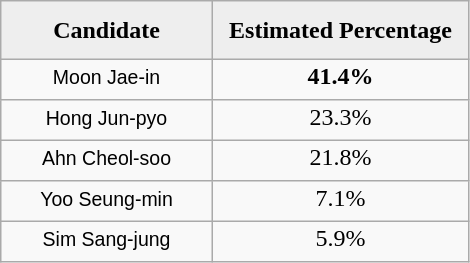<table class="wikitable"  style="float: margin:10px">
<tr style="background:#eee;">
<td style="padding:10px; text-align:center; width:120px;"><strong>Candidate</strong></td>
<td style="padding:10px; text-align:center; width:150px;"><strong>Estimated Percentage</strong></td>
</tr>
<tr>
<td style="width:90px; padding:2px 0 6px; font:13px georgia,arial; text-align:center;">Moon Jae-in</td>
<td style="width:90px; padding:2px 0 6px; text-align:center;"><strong>41.4%</strong></td>
</tr>
<tr>
<td style="width:90px; padding:2px 0 6px; font:13px georgia,arial; text-align:center;">Hong Jun-pyo</td>
<td style="width:90px; padding:2px 0 6px; text-align:center;">23.3%</td>
</tr>
<tr>
<td style="width:90px; padding:2px 0 6px; font:13px georgia,arial; text-align:center;">Ahn Cheol-soo</td>
<td style="width:90px; padding:2px 0 6px; text-align:center;">21.8%</td>
</tr>
<tr>
<td style="width:90px; padding:2px 0 6px; font:13px georgia,arial; text-align:center;">Yoo Seung-min</td>
<td style="width:90px; padding:2px 0 6px; text-align:center;">7.1%</td>
</tr>
<tr>
<td style="width:90px; padding:2px 0 6px; font:13px georgia,arial; text-align:center;">Sim Sang-jung</td>
<td style="width:90px; padding:2px 0 6px; text-align:center;">5.9%</td>
</tr>
</table>
